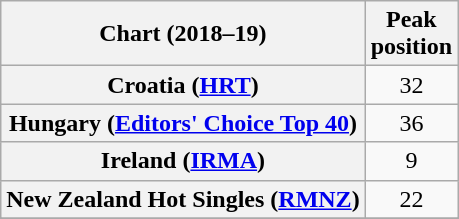<table class="wikitable sortable plainrowheaders" style="text-align:center">
<tr>
<th scope="col">Chart (2018–19)</th>
<th scope="col">Peak<br>position</th>
</tr>
<tr>
<th scope="row">Croatia (<a href='#'>HRT</a>)</th>
<td>32</td>
</tr>
<tr>
<th scope="row">Hungary (<a href='#'>Editors' Choice Top 40</a>)</th>
<td>36</td>
</tr>
<tr>
<th scope="row">Ireland (<a href='#'>IRMA</a>)</th>
<td>9</td>
</tr>
<tr>
<th scope="row">New Zealand Hot Singles (<a href='#'>RMNZ</a>)</th>
<td>22</td>
</tr>
<tr>
</tr>
<tr>
</tr>
<tr>
</tr>
</table>
